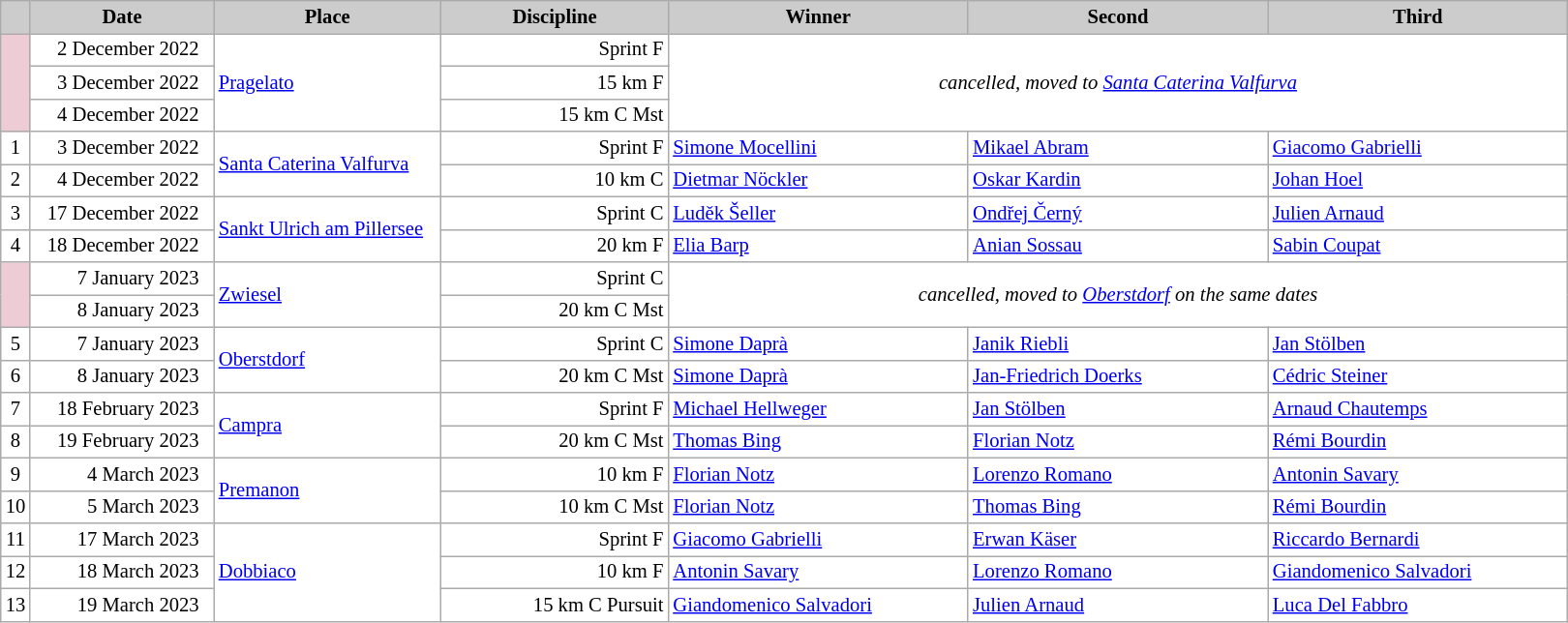<table class="wikitable plainrowheaders" style="background:#fff; font-size:86%; line-height:16px; border:grey solid 1px; border-collapse:collapse;">
<tr style="background:#ccc; text-align:center;">
<th scope="col" style="background:#ccc; width=30 px;"></th>
<th scope="col" style="background:#ccc; width:120px;">Date</th>
<th scope="col" style="background:#ccc; width:150px;">Place</th>
<th scope="col" style="background:#ccc; width:150px;">Discipline</th>
<th scope="col" style="background:#ccc; width:200px;">Winner</th>
<th scope="col" style="background:#ccc; width:200px;">Second</th>
<th scope="col" style="background:#ccc; width:200px;">Third</th>
</tr>
<tr>
<td rowspan=3 bgcolor="EDCCD5"></td>
<td align=right>2 December 2022  </td>
<td rowspan=3> <a href='#'>Pragelato</a></td>
<td align=right>Sprint F</td>
<td rowspan=3 colspan=3 align=center><em>cancelled, moved to <a href='#'>Santa Caterina Valfurva</a></em></td>
</tr>
<tr>
<td align=right>3 December 2022  </td>
<td align=right>15 km F</td>
</tr>
<tr>
<td align=right>4 December 2022  </td>
<td align=right>15 km C Mst</td>
</tr>
<tr>
<td align=center>1</td>
<td align=right>3 December 2022  </td>
<td rowspan=2> <a href='#'>Santa Caterina Valfurva</a></td>
<td align=right>Sprint F</td>
<td> <a href='#'>Simone Mocellini</a></td>
<td> <a href='#'>Mikael Abram</a></td>
<td> <a href='#'>Giacomo Gabrielli</a></td>
</tr>
<tr>
<td align=center>2</td>
<td align=right>4 December 2022  </td>
<td align=right>10 km C</td>
<td> <a href='#'>Dietmar Nöckler</a></td>
<td> <a href='#'>Oskar Kardin</a></td>
<td> <a href='#'>Johan Hoel</a></td>
</tr>
<tr>
<td align=center>3</td>
<td align=right>17 December 2022  </td>
<td rowspan=2> <a href='#'>Sankt Ulrich am Pillersee</a></td>
<td align=right>Sprint C</td>
<td> <a href='#'>Luděk Šeller</a></td>
<td> <a href='#'>Ondřej Černý</a></td>
<td> <a href='#'>Julien Arnaud</a></td>
</tr>
<tr>
<td align=center>4</td>
<td align=right>18 December 2022  </td>
<td align=right>20 km F</td>
<td> <a href='#'>Elia Barp</a></td>
<td> <a href='#'>Anian Sossau</a></td>
<td> <a href='#'>Sabin Coupat</a></td>
</tr>
<tr>
<td rowspan=2 bgcolor="EDCCD5"></td>
<td align=right>7 January 2023  </td>
<td rowspan=2> <a href='#'>Zwiesel</a></td>
<td align=right>Sprint C</td>
<td rowspan=2 colspan=3 align=center><em>cancelled, moved to <a href='#'>Oberstdorf</a> on the same dates</em></td>
</tr>
<tr>
<td align=right>8 January 2023  </td>
<td align=right>20 km C Mst</td>
</tr>
<tr>
<td align=center>5</td>
<td align=right>7 January 2023  </td>
<td rowspan=2> <a href='#'>Oberstdorf</a></td>
<td align=right>Sprint C</td>
<td> <a href='#'>Simone Daprà</a></td>
<td> <a href='#'>Janik Riebli</a></td>
<td> <a href='#'>Jan Stölben</a></td>
</tr>
<tr>
<td align=center>6</td>
<td align=right>8 January 2023  </td>
<td align=right>20 km C Mst</td>
<td> <a href='#'>Simone Daprà</a></td>
<td> <a href='#'>Jan-Friedrich Doerks</a></td>
<td> <a href='#'>Cédric Steiner</a></td>
</tr>
<tr>
<td align=center>7</td>
<td align=right>18 February 2023  </td>
<td rowspan=2> <a href='#'>Campra</a></td>
<td align=right>Sprint F</td>
<td> <a href='#'>Michael Hellweger</a></td>
<td> <a href='#'>Jan Stölben</a></td>
<td> <a href='#'>Arnaud Chautemps</a></td>
</tr>
<tr>
<td align=center>8</td>
<td align=right>19 February 2023  </td>
<td align=right>20 km C Mst</td>
<td> <a href='#'>Thomas Bing</a></td>
<td> <a href='#'>Florian Notz</a></td>
<td> <a href='#'>Rémi Bourdin</a></td>
</tr>
<tr>
<td align=center>9</td>
<td align=right>4 March 2023  </td>
<td rowspan=2> <a href='#'>Premanon</a></td>
<td align=right>10 km F</td>
<td> <a href='#'>Florian Notz</a></td>
<td> <a href='#'>Lorenzo Romano</a></td>
<td> <a href='#'>Antonin Savary</a></td>
</tr>
<tr>
<td align=center>10</td>
<td align=right>5 March 2023  </td>
<td align=right>10 km C Mst</td>
<td> <a href='#'>Florian Notz</a></td>
<td> <a href='#'>Thomas Bing</a></td>
<td> <a href='#'>Rémi Bourdin</a></td>
</tr>
<tr>
<td align=center>11</td>
<td align=right>17 March 2023  </td>
<td rowspan=3> <a href='#'>Dobbiaco</a></td>
<td align=right>Sprint F</td>
<td> <a href='#'>Giacomo Gabrielli</a></td>
<td> <a href='#'>Erwan Käser</a></td>
<td> <a href='#'>Riccardo Bernardi</a></td>
</tr>
<tr>
<td align=center>12</td>
<td align=right>18 March 2023  </td>
<td align=right>10 km F</td>
<td> <a href='#'>Antonin Savary</a></td>
<td> <a href='#'>Lorenzo Romano</a></td>
<td> <a href='#'>Giandomenico Salvadori</a></td>
</tr>
<tr>
<td align=center>13</td>
<td align=right>19 March 2023  </td>
<td align=right>15 km C Pursuit</td>
<td> <a href='#'>Giandomenico Salvadori</a></td>
<td> <a href='#'>Julien Arnaud</a></td>
<td> <a href='#'>Luca Del Fabbro</a></td>
</tr>
</table>
